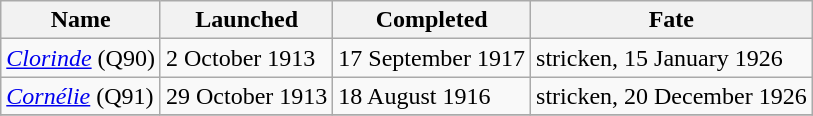<table class="wikitable nowraplinks">
<tr>
<th>Name</th>
<th>Launched</th>
<th>Completed</th>
<th>Fate</th>
</tr>
<tr>
<td><em><a href='#'>Clorinde</a></em> (Q90)</td>
<td>2 October 1913</td>
<td>17 September 1917</td>
<td>stricken, 15 January 1926</td>
</tr>
<tr>
<td><em><a href='#'>Cornélie</a></em> (Q91)</td>
<td>29 October 1913</td>
<td>18 August 1916</td>
<td>stricken, 20 December 1926</td>
</tr>
<tr>
</tr>
</table>
